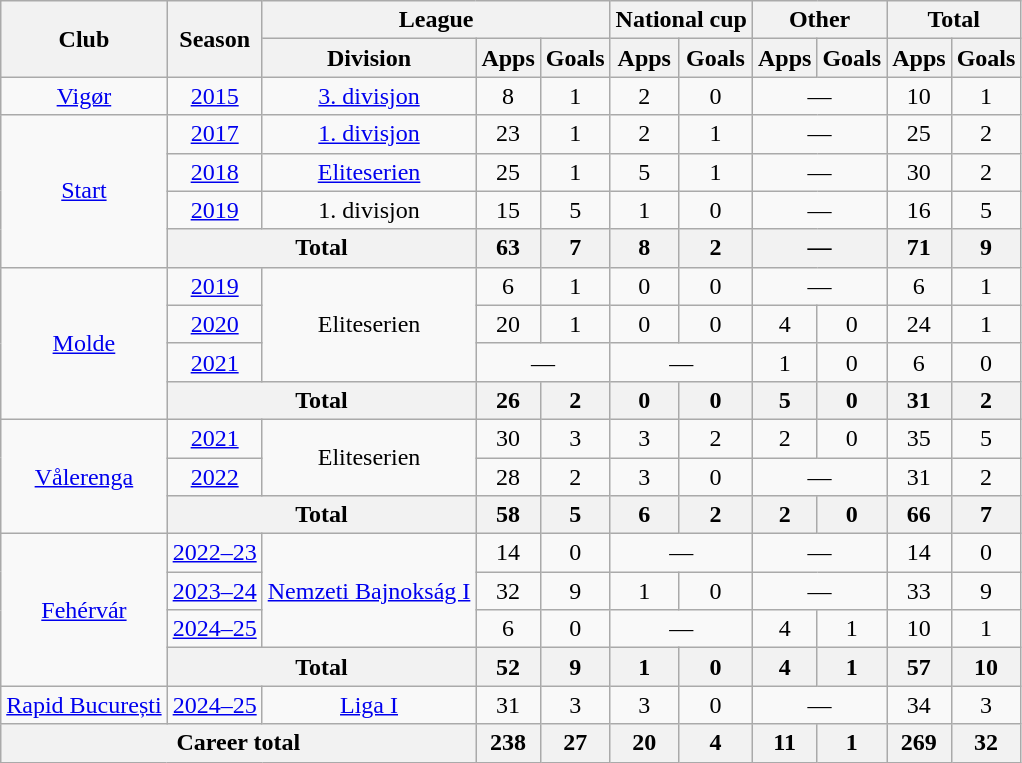<table class="wikitable" style="text-align:center">
<tr>
<th rowspan="2">Club</th>
<th rowspan="2">Season</th>
<th colspan="3">League</th>
<th colspan="2">National cup</th>
<th colspan="2">Other</th>
<th colspan="2">Total</th>
</tr>
<tr>
<th>Division</th>
<th>Apps</th>
<th>Goals</th>
<th>Apps</th>
<th>Goals</th>
<th>Apps</th>
<th>Goals</th>
<th>Apps</th>
<th>Goals</th>
</tr>
<tr>
<td><a href='#'>Vigør</a></td>
<td><a href='#'>2015</a></td>
<td><a href='#'>3. divisjon</a></td>
<td>8</td>
<td>1</td>
<td>2</td>
<td>0</td>
<td colspan="2">—</td>
<td>10</td>
<td>1</td>
</tr>
<tr>
<td rowspan="4"><a href='#'>Start</a></td>
<td><a href='#'>2017</a></td>
<td><a href='#'>1. divisjon</a></td>
<td>23</td>
<td>1</td>
<td>2</td>
<td>1</td>
<td colspan="2">—</td>
<td>25</td>
<td>2</td>
</tr>
<tr>
<td><a href='#'>2018</a></td>
<td><a href='#'>Eliteserien</a></td>
<td>25</td>
<td>1</td>
<td>5</td>
<td>1</td>
<td colspan="2">—</td>
<td>30</td>
<td>2</td>
</tr>
<tr>
<td><a href='#'>2019</a></td>
<td>1. divisjon</td>
<td>15</td>
<td>5</td>
<td>1</td>
<td>0</td>
<td colspan="2">—</td>
<td>16</td>
<td>5</td>
</tr>
<tr>
<th colspan="2">Total</th>
<th>63</th>
<th>7</th>
<th>8</th>
<th>2</th>
<th colspan="2">—</th>
<th>71</th>
<th>9</th>
</tr>
<tr>
<td rowspan="4"><a href='#'>Molde</a></td>
<td><a href='#'>2019</a></td>
<td rowspan="3">Eliteserien</td>
<td>6</td>
<td>1</td>
<td>0</td>
<td>0</td>
<td colspan="2">—</td>
<td>6</td>
<td>1</td>
</tr>
<tr>
<td><a href='#'>2020</a></td>
<td>20</td>
<td>1</td>
<td>0</td>
<td>0</td>
<td>4</td>
<td>0</td>
<td>24</td>
<td>1</td>
</tr>
<tr>
<td><a href='#'>2021</a></td>
<td colspan="2">—</td>
<td colspan="2">—</td>
<td>1</td>
<td>0</td>
<td>6</td>
<td>0</td>
</tr>
<tr>
<th colspan="2">Total</th>
<th>26</th>
<th>2</th>
<th>0</th>
<th>0</th>
<th>5</th>
<th>0</th>
<th>31</th>
<th>2</th>
</tr>
<tr>
<td rowspan="3"><a href='#'>Vålerenga</a></td>
<td><a href='#'>2021</a></td>
<td rowspan="2">Eliteserien</td>
<td>30</td>
<td>3</td>
<td>3</td>
<td>2</td>
<td>2</td>
<td>0</td>
<td>35</td>
<td>5</td>
</tr>
<tr>
<td><a href='#'>2022</a></td>
<td>28</td>
<td>2</td>
<td>3</td>
<td>0</td>
<td colspan="2">—</td>
<td>31</td>
<td>2</td>
</tr>
<tr>
<th colspan="2">Total</th>
<th>58</th>
<th>5</th>
<th>6</th>
<th>2</th>
<th>2</th>
<th>0</th>
<th>66</th>
<th>7</th>
</tr>
<tr>
<td rowspan="4"><a href='#'>Fehérvár</a></td>
<td><a href='#'>2022–23</a></td>
<td rowspan="3"><a href='#'>Nemzeti Bajnokság I</a></td>
<td>14</td>
<td>0</td>
<td colspan="2">—</td>
<td colspan="2">—</td>
<td>14</td>
<td>0</td>
</tr>
<tr>
<td><a href='#'>2023–24</a></td>
<td>32</td>
<td>9</td>
<td>1</td>
<td>0</td>
<td colspan="2">—</td>
<td>33</td>
<td>9</td>
</tr>
<tr>
<td><a href='#'>2024–25</a></td>
<td>6</td>
<td>0</td>
<td colspan="2">—</td>
<td>4</td>
<td>1</td>
<td>10</td>
<td>1</td>
</tr>
<tr>
<th colspan="2">Total</th>
<th>52</th>
<th>9</th>
<th>1</th>
<th>0</th>
<th>4</th>
<th>1</th>
<th>57</th>
<th>10</th>
</tr>
<tr>
<td><a href='#'>Rapid București</a></td>
<td><a href='#'>2024–25</a></td>
<td rowspan="1"><a href='#'>Liga I</a></td>
<td>31</td>
<td>3</td>
<td>3</td>
<td>0</td>
<td colspan="2">—</td>
<td>34</td>
<td>3</td>
</tr>
<tr>
<th colspan="3">Career total</th>
<th>238</th>
<th>27</th>
<th>20</th>
<th>4</th>
<th>11</th>
<th>1</th>
<th>269</th>
<th>32</th>
</tr>
</table>
